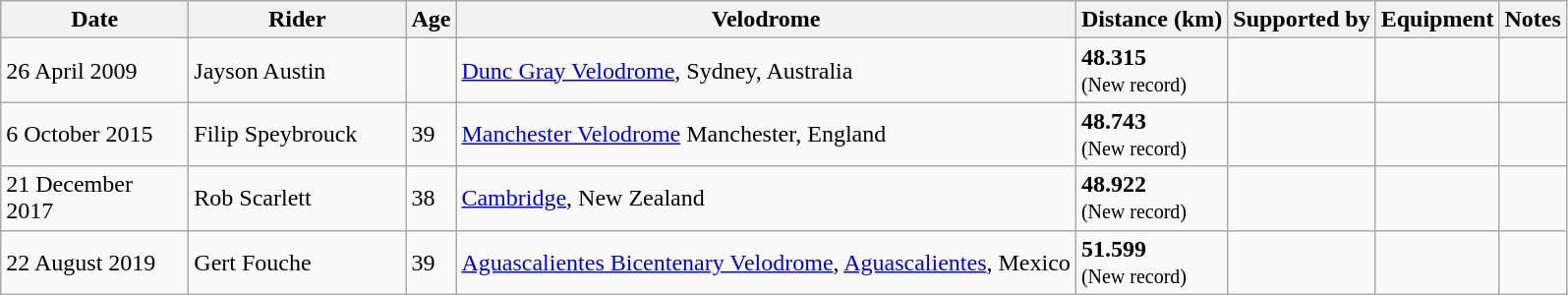<table class="wikitable sortable mw-collapsible mw-collapsed" style="min-width:22em">
<tr>
<th width=120>Date</th>
<th width=140>Rider</th>
<th>Age</th>
<th>Velodrome</th>
<th>Distance (km)</th>
<th>Supported by</th>
<th>Equipment</th>
<th>Notes</th>
</tr>
<tr>
<td>26 April 2009</td>
<td> Jayson Austin</td>
<td></td>
<td><a href='#'>Dunc Gray Velodrome</a>, Sydney, Australia</td>
<td><strong>48.315</strong><br><small>(New record)</small></td>
<td></td>
<td></td>
<td></td>
</tr>
<tr>
<td>6 October 2015</td>
<td> Filip Speybrouck</td>
<td>39</td>
<td><a href='#'>Manchester Velodrome</a> Manchester, England</td>
<td><strong>48.743</strong><br><small>(New record)</small></td>
<td></td>
<td></td>
<td></td>
</tr>
<tr>
<td>21 December 2017</td>
<td> Rob Scarlett</td>
<td>38</td>
<td><a href='#'>Cambridge</a>, New Zealand</td>
<td><strong>48.922</strong><br><small>(New record)</small></td>
<td></td>
<td></td>
<td></td>
</tr>
<tr>
<td>22 August 2019</td>
<td> Gert Fouche</td>
<td>39</td>
<td><a href='#'>Aguascalientes Bicentenary Velodrome</a>, <a href='#'>Aguascalientes</a>, Mexico</td>
<td><strong>51.599</strong><br><small>(New record)</small></td>
<td></td>
<td></td>
<td></td>
</tr>
</table>
